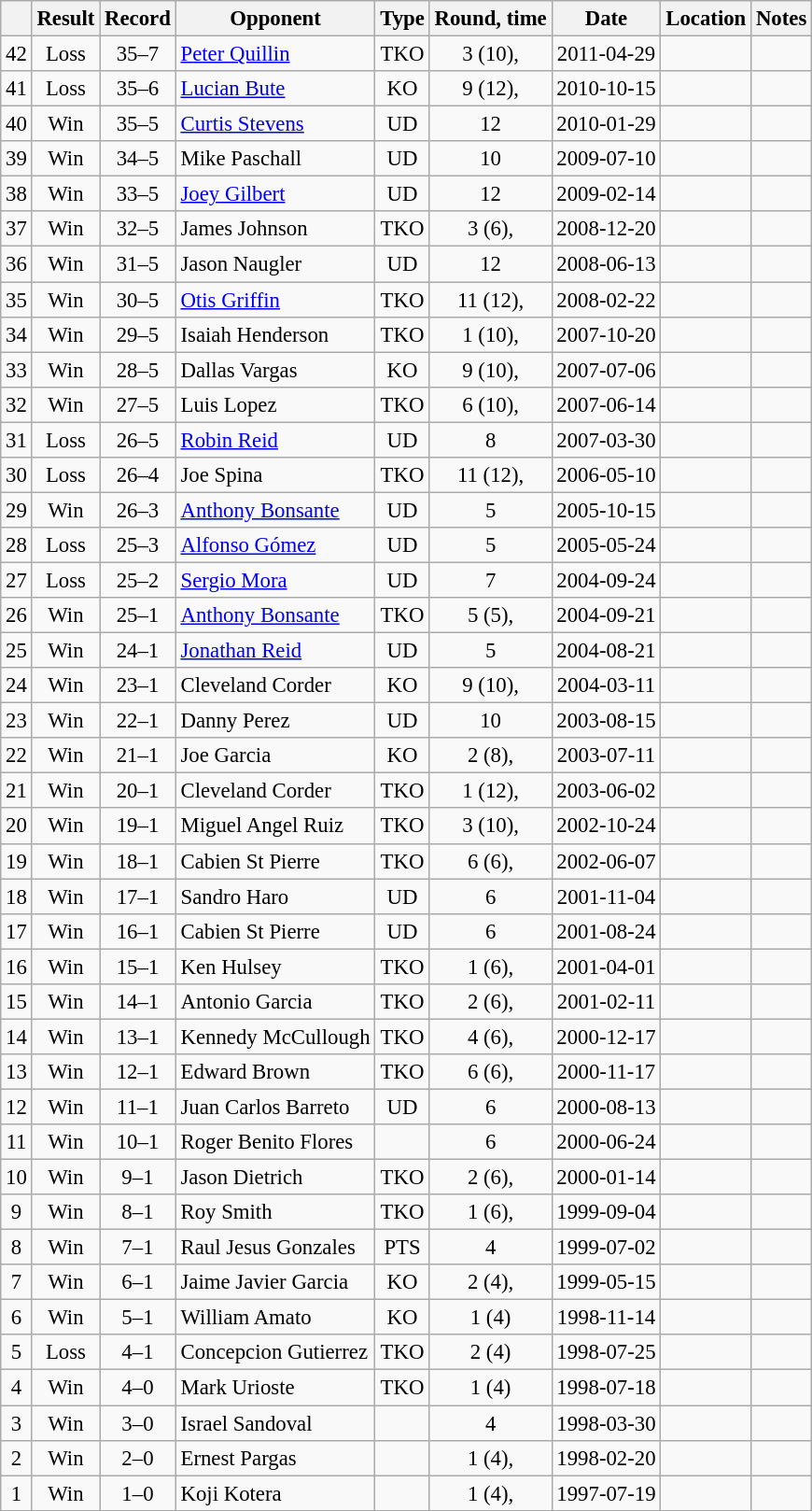<table class="wikitable" style="text-align:center; font-size:95%">
<tr>
<th></th>
<th>Result</th>
<th>Record</th>
<th>Opponent</th>
<th>Type</th>
<th>Round, time</th>
<th>Date</th>
<th>Location</th>
<th>Notes</th>
</tr>
<tr>
<td>42</td>
<td>Loss</td>
<td>35–7</td>
<td style="text-align:left;"> <a href='#'>Peter Quillin</a></td>
<td>TKO</td>
<td>3 (10), </td>
<td>2011-04-29</td>
<td style="text-align:left;"> </td>
<td style="text-align:left;"></td>
</tr>
<tr>
<td>41</td>
<td>Loss</td>
<td>35–6</td>
<td style="text-align:left;"> <a href='#'>Lucian Bute</a></td>
<td>KO</td>
<td>9 (12), </td>
<td>2010-10-15</td>
<td style="text-align:left;"> </td>
<td style="text-align:left;"></td>
</tr>
<tr>
<td>40</td>
<td>Win</td>
<td>35–5</td>
<td style="text-align:left;"> <a href='#'>Curtis Stevens</a></td>
<td>UD</td>
<td>12</td>
<td>2010-01-29</td>
<td style="text-align:left;"> </td>
<td style="text-align:left;"></td>
</tr>
<tr>
<td>39</td>
<td>Win</td>
<td>34–5</td>
<td style="text-align:left;"> Mike Paschall</td>
<td>UD</td>
<td>10</td>
<td>2009-07-10</td>
<td style="text-align:left;"> </td>
<td style="text-align:left;"></td>
</tr>
<tr>
<td>38</td>
<td>Win</td>
<td>33–5</td>
<td style="text-align:left;"> <a href='#'>Joey Gilbert</a></td>
<td>UD</td>
<td>12</td>
<td>2009-02-14</td>
<td style="text-align:left;"> </td>
<td style="text-align:left;"></td>
</tr>
<tr>
<td>37</td>
<td>Win</td>
<td>32–5</td>
<td style="text-align:left;"> James Johnson</td>
<td>TKO</td>
<td>3 (6), </td>
<td>2008-12-20</td>
<td style="text-align:left;"> </td>
<td style="text-align:left;"></td>
</tr>
<tr>
<td>36</td>
<td>Win</td>
<td>31–5</td>
<td style="text-align:left;"> Jason Naugler</td>
<td>UD</td>
<td>12</td>
<td>2008-06-13</td>
<td style="text-align:left;"> </td>
<td style="text-align:left;"></td>
</tr>
<tr>
<td>35</td>
<td>Win</td>
<td>30–5</td>
<td style="text-align:left;"> <a href='#'>Otis Griffin</a></td>
<td>TKO</td>
<td>11 (12), </td>
<td>2008-02-22</td>
<td style="text-align:left;"> </td>
<td style="text-align:left;"></td>
</tr>
<tr>
<td>34</td>
<td>Win</td>
<td>29–5</td>
<td style="text-align:left;"> Isaiah Henderson</td>
<td>TKO</td>
<td>1 (10), </td>
<td>2007-10-20</td>
<td style="text-align:left;"> </td>
<td style="text-align:left;"></td>
</tr>
<tr>
<td>33</td>
<td>Win</td>
<td>28–5</td>
<td style="text-align:left;"> Dallas Vargas</td>
<td>KO</td>
<td>9 (10), </td>
<td>2007-07-06</td>
<td style="text-align:left;"> </td>
<td style="text-align:left;"></td>
</tr>
<tr>
<td>32</td>
<td>Win</td>
<td>27–5</td>
<td style="text-align:left;"> Luis Lopez</td>
<td>TKO</td>
<td>6 (10), </td>
<td>2007-06-14</td>
<td style="text-align:left;"> </td>
<td style="text-align:left;"></td>
</tr>
<tr>
<td>31</td>
<td>Loss</td>
<td>26–5</td>
<td style="text-align:left;"> <a href='#'>Robin Reid</a></td>
<td>UD</td>
<td>8</td>
<td>2007-03-30</td>
<td style="text-align:left;"> </td>
<td style="text-align:left;"></td>
</tr>
<tr>
<td>30</td>
<td>Loss</td>
<td>26–4</td>
<td style="text-align:left;"> Joe Spina</td>
<td>TKO</td>
<td>11 (12), </td>
<td>2006-05-10</td>
<td style="text-align:left;"> </td>
<td style="text-align:left;"></td>
</tr>
<tr>
<td>29</td>
<td>Win</td>
<td>26–3</td>
<td style="text-align:left;"> <a href='#'>Anthony Bonsante</a></td>
<td>UD</td>
<td>5</td>
<td>2005-10-15</td>
<td style="text-align:left;"> </td>
<td style="text-align:left;"></td>
</tr>
<tr>
<td>28</td>
<td>Loss</td>
<td>25–3</td>
<td style="text-align:left;"> <a href='#'>Alfonso Gómez</a></td>
<td>UD</td>
<td>5</td>
<td>2005-05-24</td>
<td style="text-align:left;"> </td>
<td style="text-align:left;"></td>
</tr>
<tr>
<td>27</td>
<td>Loss</td>
<td>25–2</td>
<td style="text-align:left;"> <a href='#'>Sergio Mora</a></td>
<td>UD</td>
<td>7</td>
<td>2004-09-24</td>
<td style="text-align:left;"> </td>
<td style="text-align:left;"></td>
</tr>
<tr>
<td>26</td>
<td>Win</td>
<td>25–1</td>
<td style="text-align:left;"> <a href='#'>Anthony Bonsante</a></td>
<td>TKO</td>
<td>5 (5), </td>
<td>2004-09-21</td>
<td style="text-align:left;"> </td>
<td style="text-align:left;"></td>
</tr>
<tr>
<td>25</td>
<td>Win</td>
<td>24–1</td>
<td style="text-align:left;"> <a href='#'>Jonathan Reid</a></td>
<td>UD</td>
<td>5</td>
<td>2004-08-21</td>
<td style="text-align:left;"> </td>
<td style="text-align:left;"></td>
</tr>
<tr>
<td>24</td>
<td>Win</td>
<td>23–1</td>
<td style="text-align:left;"> Cleveland Corder</td>
<td>KO</td>
<td>9 (10), </td>
<td>2004-03-11</td>
<td style="text-align:left;"> </td>
<td style="text-align:left;"></td>
</tr>
<tr>
<td>23</td>
<td>Win</td>
<td>22–1</td>
<td style="text-align:left;"> Danny Perez</td>
<td>UD</td>
<td>10</td>
<td>2003-08-15</td>
<td style="text-align:left;"> </td>
<td style="text-align:left;"></td>
</tr>
<tr>
<td>22</td>
<td>Win</td>
<td>21–1</td>
<td style="text-align:left;"> Joe Garcia</td>
<td>KO</td>
<td>2 (8), </td>
<td>2003-07-11</td>
<td style="text-align:left;"> </td>
<td style="text-align:left;"></td>
</tr>
<tr>
<td>21</td>
<td>Win</td>
<td>20–1</td>
<td style="text-align:left;"> Cleveland Corder</td>
<td>TKO</td>
<td>1 (12), </td>
<td>2003-06-02</td>
<td style="text-align:left;"> </td>
<td style="text-align:left;"></td>
</tr>
<tr>
<td>20</td>
<td>Win</td>
<td>19–1</td>
<td style="text-align:left;"> Miguel Angel Ruiz</td>
<td>TKO</td>
<td>3 (10), </td>
<td>2002-10-24</td>
<td style="text-align:left;"> </td>
<td style="text-align:left;"></td>
</tr>
<tr>
<td>19</td>
<td>Win</td>
<td>18–1</td>
<td style="text-align:left;"> Cabien St Pierre</td>
<td>TKO</td>
<td>6 (6), </td>
<td>2002-06-07</td>
<td style="text-align:left;"> </td>
<td style="text-align:left;"></td>
</tr>
<tr>
<td>18</td>
<td>Win</td>
<td>17–1</td>
<td style="text-align:left;"> Sandro Haro</td>
<td>UD</td>
<td>6</td>
<td>2001-11-04</td>
<td style="text-align:left;"> </td>
<td style="text-align:left;"></td>
</tr>
<tr>
<td>17</td>
<td>Win</td>
<td>16–1</td>
<td style="text-align:left;"> Cabien St Pierre</td>
<td>UD</td>
<td>6</td>
<td>2001-08-24</td>
<td style="text-align:left;"> </td>
<td style="text-align:left;"></td>
</tr>
<tr>
<td>16</td>
<td>Win</td>
<td>15–1</td>
<td style="text-align:left;"> Ken Hulsey</td>
<td>TKO</td>
<td>1 (6), </td>
<td>2001-04-01</td>
<td style="text-align:left;"> </td>
<td style="text-align:left;"></td>
</tr>
<tr>
<td>15</td>
<td>Win</td>
<td>14–1</td>
<td style="text-align:left;"> Antonio Garcia</td>
<td>TKO</td>
<td>2 (6), </td>
<td>2001-02-11</td>
<td style="text-align:left;"> </td>
<td style="text-align:left;"></td>
</tr>
<tr>
<td>14</td>
<td>Win</td>
<td>13–1</td>
<td style="text-align:left;"> Kennedy McCullough</td>
<td>TKO</td>
<td>4 (6), </td>
<td>2000-12-17</td>
<td style="text-align:left;"> </td>
<td style="text-align:left;"></td>
</tr>
<tr>
<td>13</td>
<td>Win</td>
<td>12–1</td>
<td style="text-align:left;"> Edward Brown</td>
<td>TKO</td>
<td>6 (6), </td>
<td>2000-11-17</td>
<td style="text-align:left;"> </td>
<td style="text-align:left;"></td>
</tr>
<tr>
<td>12</td>
<td>Win</td>
<td>11–1</td>
<td style="text-align:left;"> Juan Carlos Barreto</td>
<td>UD</td>
<td>6</td>
<td>2000-08-13</td>
<td style="text-align:left;"> </td>
<td style="text-align:left;"></td>
</tr>
<tr>
<td>11</td>
<td>Win</td>
<td>10–1</td>
<td style="text-align:left;"> Roger Benito Flores</td>
<td></td>
<td>6</td>
<td>2000-06-24</td>
<td style="text-align:left;"> </td>
<td style="text-align:left;"></td>
</tr>
<tr>
<td>10</td>
<td>Win</td>
<td>9–1</td>
<td style="text-align:left;"> Jason Dietrich</td>
<td>TKO</td>
<td>2 (6), </td>
<td>2000-01-14</td>
<td style="text-align:left;"> </td>
<td style="text-align:left;"></td>
</tr>
<tr>
<td>9</td>
<td>Win</td>
<td>8–1</td>
<td style="text-align:left;"> Roy Smith</td>
<td>TKO</td>
<td>1 (6), </td>
<td>1999-09-04</td>
<td style="text-align:left;"> </td>
<td style="text-align:left;"></td>
</tr>
<tr>
<td>8</td>
<td>Win</td>
<td>7–1</td>
<td style="text-align:left;"> Raul Jesus Gonzales</td>
<td>PTS</td>
<td>4</td>
<td>1999-07-02</td>
<td style="text-align:left;"> </td>
<td style="text-align:left;"></td>
</tr>
<tr>
<td>7</td>
<td>Win</td>
<td>6–1</td>
<td style="text-align:left;"> Jaime Javier Garcia</td>
<td>KO</td>
<td>2 (4), </td>
<td>1999-05-15</td>
<td style="text-align:left;"> </td>
<td style="text-align:left;"></td>
</tr>
<tr>
<td>6</td>
<td>Win</td>
<td>5–1</td>
<td style="text-align:left;"> William Amato</td>
<td>KO</td>
<td>1 (4)</td>
<td>1998-11-14</td>
<td style="text-align:left;"> </td>
<td style="text-align:left;"></td>
</tr>
<tr>
<td>5</td>
<td>Loss</td>
<td>4–1</td>
<td style="text-align:left;"> Concepcion Gutierrez</td>
<td>TKO</td>
<td>2 (4)</td>
<td>1998-07-25</td>
<td style="text-align:left;"> </td>
<td style="text-align:left;"></td>
</tr>
<tr>
<td>4</td>
<td>Win</td>
<td>4–0</td>
<td style="text-align:left;"> Mark Urioste</td>
<td>TKO</td>
<td>1 (4)</td>
<td>1998-07-18</td>
<td style="text-align:left;"> </td>
<td style="text-align:left;"></td>
</tr>
<tr>
<td>3</td>
<td>Win</td>
<td>3–0</td>
<td style="text-align:left;"> Israel Sandoval</td>
<td></td>
<td>4</td>
<td>1998-03-30</td>
<td style="text-align:left;"> </td>
<td style="text-align:left;"></td>
</tr>
<tr>
<td>2</td>
<td>Win</td>
<td>2–0</td>
<td style="text-align:left;"> Ernest Pargas</td>
<td></td>
<td>1 (4), </td>
<td>1998-02-20</td>
<td style="text-align:left;"> </td>
<td style="text-align:left;"></td>
</tr>
<tr>
<td>1</td>
<td>Win</td>
<td>1–0</td>
<td style="text-align:left;"> Koji Kotera</td>
<td></td>
<td>1 (4), </td>
<td>1997-07-19</td>
<td style="text-align:left;"> </td>
<td style="text-align:left;"></td>
</tr>
</table>
